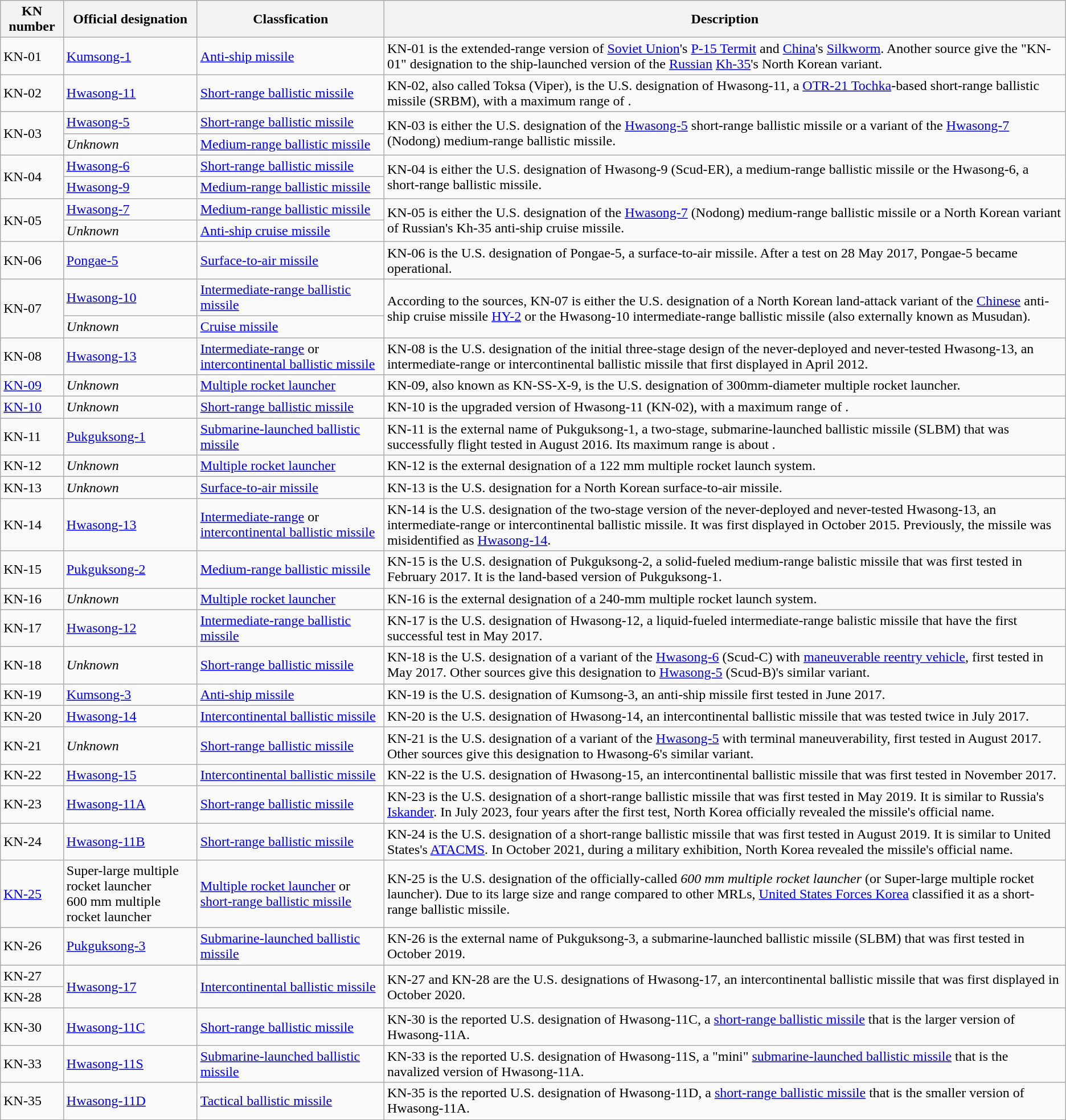<table class="wikitable">
<tr>
<th scope="col">KN number</th>
<th scope="col">Official designation</th>
<th scope="col">Classfication</th>
<th scope="col">Description</th>
</tr>
<tr>
<td>KN-01</td>
<td><a href='#'>Kumsong-1</a></td>
<td><a href='#'>Anti-ship missile</a></td>
<td>KN-01 is the extended-range version of <a href='#'>Soviet Union</a>'s <a href='#'>P-15 Termit</a> and <a href='#'>China</a>'s <a href='#'>Silkworm</a>. Another source give the "KN-01" designation to the ship-launched version of the <a href='#'>Russian</a> <a href='#'>Kh-35</a>'s North Korean variant.</td>
</tr>
<tr>
<td>KN-02</td>
<td><a href='#'>Hwasong-11</a></td>
<td><a href='#'>Short-range ballistic missile</a></td>
<td>KN-02, also called Toksa (Viper), is the U.S. designation of Hwasong-11, a <a href='#'>OTR-21 Tochka</a>-based short-range ballistic missile (SRBM), with a maximum range of .</td>
</tr>
<tr>
<td rowspan="2">KN-03</td>
<td><a href='#'>Hwasong-5</a></td>
<td><a href='#'>Short-range ballistic missile</a></td>
<td rowspan="2">KN-03 is either the U.S. designation of the <a href='#'>Hwasong-5</a> short-range ballistic missile or a variant of the <a href='#'>Hwasong-7</a> (Nodong) medium-range ballistic missile.</td>
</tr>
<tr>
<td><em>Unknown</em></td>
<td><a href='#'>Medium-range ballistic missile</a></td>
</tr>
<tr>
<td rowspan="2">KN-04</td>
<td><a href='#'>Hwasong-6</a></td>
<td><a href='#'>Short-range ballistic missile</a></td>
<td rowspan="2">KN-04 is either the U.S. designation of Hwasong-9 (Scud-ER), a medium-range ballistic missile or the Hwasong-6, a short-range ballistic missile.</td>
</tr>
<tr>
<td><a href='#'>Hwasong-9</a></td>
<td><a href='#'>Medium-range ballistic missile</a></td>
</tr>
<tr>
<td rowspan="2">KN-05</td>
<td><a href='#'>Hwasong-7</a></td>
<td><a href='#'>Medium-range ballistic missile</a></td>
<td rowspan="2">KN-05 is either the U.S. designation of the <a href='#'>Hwasong-7</a> (Nodong) medium-range ballistic missile or a North Korean variant of Russian's Kh-35 anti-ship cruise missile.</td>
</tr>
<tr>
<td><em>Unknown</em></td>
<td><a href='#'>Anti-ship cruise missile</a></td>
</tr>
<tr>
<td>KN-06</td>
<td><a href='#'>Pongae-5</a></td>
<td><a href='#'>Surface-to-air missile</a></td>
<td>KN-06 is the U.S. designation of Pongae-5, a surface-to-air missile. After a test on 28 May 2017, Pongae-5 became operational.</td>
</tr>
<tr>
<td rowspan="2">KN-07</td>
<td><a href='#'>Hwasong-10</a></td>
<td><a href='#'>Intermediate-range ballistic missile</a></td>
<td rowspan="2">According to the sources, KN-07 is either the U.S. designation of a North Korean land-attack variant of the <a href='#'>Chinese</a> anti-ship cruise missile <a href='#'>HY-2</a> or the Hwasong-10 intermediate-range ballistic missile (also externally known as Musudan).</td>
</tr>
<tr>
<td><em>Unknown</em></td>
<td><a href='#'>Cruise missile</a></td>
</tr>
<tr>
<td>KN-08</td>
<td><a href='#'>Hwasong-13</a></td>
<td><a href='#'>Intermediate-range</a> or <a href='#'>intercontinental ballistic missile</a></td>
<td>KN-08 is the U.S. designation of the initial three-stage design of the never-deployed and never-tested Hwasong-13, an intermediate-range or intercontinental ballistic missile that first displayed in April 2012.</td>
</tr>
<tr>
<td><a href='#'>KN-09</a></td>
<td><em>Unknown</em></td>
<td><a href='#'>Multiple rocket launcher</a></td>
<td>KN-09, also known as KN-SS-X-9, is the U.S. designation of 300mm-diameter multiple rocket launcher.</td>
</tr>
<tr>
<td><a href='#'>KN-10</a></td>
<td><em>Unknown</em></td>
<td><a href='#'>Short-range ballistic missile</a></td>
<td>KN-10 is the upgraded version of Hwasong-11 (KN-02), with a maximum range of .</td>
</tr>
<tr>
<td>KN-11</td>
<td><a href='#'>Pukguksong-1</a></td>
<td><a href='#'>Submarine-launched ballistic missile</a></td>
<td>KN-11 is the external name of Pukguksong-1, a two-stage, submarine-launched ballistic missile (SLBM) that was successfully flight tested in August 2016. Its maximum range is about .</td>
</tr>
<tr>
<td>KN-12</td>
<td><em>Unknown</em></td>
<td><a href='#'>Multiple rocket launcher</a></td>
<td>KN-12 is the external designation of a 122 mm multiple rocket launch system.</td>
</tr>
<tr>
<td>KN-13</td>
<td><em>Unknown</em></td>
<td><a href='#'>Surface-to-air missile</a></td>
<td>KN-13 is the U.S. designation for a North Korean surface-to-air missile.</td>
</tr>
<tr>
<td>KN-14</td>
<td><a href='#'>Hwasong-13</a></td>
<td><a href='#'>Intermediate-range</a> or <a href='#'>intercontinental ballistic missile</a></td>
<td>KN-14 is the U.S. designation of the two-stage version of the never-deployed and never-tested Hwasong-13, an intermediate-range or intercontinental ballistic missile. It was first displayed in October 2015. Previously, the missile was misidentified as <a href='#'>Hwasong-14</a>.</td>
</tr>
<tr>
<td>KN-15</td>
<td><a href='#'>Pukguksong-2</a></td>
<td><a href='#'>Medium-range ballistic missile</a></td>
<td>KN-15 is the U.S. designation of Pukguksong-2, a solid-fueled medium-range balistic missile that was first tested in February 2017. It is the land-based version of Pukguksong-1.</td>
</tr>
<tr>
<td>KN-16</td>
<td><em>Unknown</em></td>
<td><a href='#'>Multiple rocket launcher</a></td>
<td>KN-16 is the external designation of a 240-mm multiple rocket launch system.</td>
</tr>
<tr>
<td>KN-17</td>
<td><a href='#'>Hwasong-12</a></td>
<td><a href='#'>Intermediate-range ballistic missile</a></td>
<td>KN-17 is the U.S. designation of Hwasong-12, a liquid-fueled intermediate-range balistic missile that have the first successful test in May 2017.</td>
</tr>
<tr>
<td>KN-18</td>
<td><em>Unknown</em></td>
<td><a href='#'>Short-range ballistic missile</a></td>
<td>KN-18 is the U.S. designation of a variant of the <a href='#'>Hwasong-6</a> (Scud-C) with <a href='#'>maneuverable reentry vehicle</a>, first tested in May 2017. Other sources give this designation to <a href='#'>Hwasong-5</a> (Scud-B)'s similar variant.</td>
</tr>
<tr>
<td>KN-19</td>
<td><a href='#'>Kumsong-3</a></td>
<td><a href='#'>Anti-ship missile</a></td>
<td>KN-19 is the U.S. designation of Kumsong-3, an anti-ship missile first tested in June 2017.</td>
</tr>
<tr>
<td>KN-20</td>
<td><a href='#'>Hwasong-14</a></td>
<td><a href='#'>Intercontinental ballistic missile</a></td>
<td>KN-20 is the U.S. designation of Hwasong-14, an intercontinental ballistic missile that was tested twice in July 2017.</td>
</tr>
<tr>
<td>KN-21</td>
<td><em>Unknown</em></td>
<td><a href='#'>Short-range ballistic missile</a></td>
<td>KN-21 is the U.S. designation of a variant of the <a href='#'>Hwasong-5</a> with terminal maneuverability, first tested in August 2017. Other sources give this designation to Hwasong-6's similar variant.</td>
</tr>
<tr>
<td>KN-22</td>
<td><a href='#'>Hwasong-15</a></td>
<td><a href='#'>Intercontinental ballistic missile</a></td>
<td>KN-22 is the U.S. designation of Hwasong-15, an intercontinental ballistic missile that was first tested in November 2017.</td>
</tr>
<tr>
<td>KN-23</td>
<td><a href='#'>Hwasong-11A</a></td>
<td><a href='#'>Short-range ballistic missile</a></td>
<td>KN-23 is the U.S. designation of a short-range ballistic missile that was first tested in May 2019. It is similar to Russia's <a href='#'>Iskander</a>. In July 2023, four years after the first test, North Korea officially revealed the missile's official name.</td>
</tr>
<tr>
<td>KN-24</td>
<td><a href='#'>Hwasong-11B</a></td>
<td><a href='#'>Short-range ballistic missile</a></td>
<td>KN-24 is the U.S. designation of a short-range ballistic missile that was first tested in August 2019. It is similar to United States's <a href='#'>ATACMS</a>. In October 2021, during a military exhibition, North Korea revealed the missile's official name.</td>
</tr>
<tr>
<td><a href='#'>KN-25</a></td>
<td>Super-large multiple rocket launcher<br>600 mm multiple rocket launcher</td>
<td><a href='#'>Multiple rocket launcher</a> or <a href='#'>short-range ballistic missile</a></td>
<td>KN-25 is the U.S. designation of the officially-called <em>600 mm multiple rocket launcher</em> (or Super-large multiple rocket launcher). Due to its large size and range compared to other MRLs, <a href='#'>United States Forces Korea</a> classified it as a short-range ballistic missile.</td>
</tr>
<tr>
<td>KN-26</td>
<td><a href='#'>Pukguksong-3</a></td>
<td><a href='#'>Submarine-launched ballistic missile</a></td>
<td>KN-26 is the external name of Pukguksong-3, a submarine-launched ballistic missile (SLBM) that was first tested in October 2019.</td>
</tr>
<tr>
<td>KN-27</td>
<td rowspan="2"><a href='#'>Hwasong-17</a></td>
<td rowspan="2"><a href='#'>Intercontinental ballistic missile</a></td>
<td rowspan="2">KN-27 and KN-28 are the U.S. designations of Hwasong-17, an intercontinental ballistic missile that was first displayed in October 2020.</td>
</tr>
<tr>
<td>KN-28</td>
</tr>
<tr>
<td>KN-30</td>
<td><a href='#'>Hwasong-11C</a></td>
<td><a href='#'>Short-range ballistic missile</a></td>
<td>KN-30 is the reported U.S. designation of Hwasong-11C, a <a href='#'>short-range ballistic missile</a> that is the larger version of Hwasong-11A.</td>
</tr>
<tr>
<td>KN-33</td>
<td><a href='#'>Hwasong-11S</a></td>
<td><a href='#'>Submarine-launched ballistic missile</a></td>
<td>KN-33 is the reported U.S. designation of Hwasong-11S, a "mini" <a href='#'>submarine-launched ballistic missile</a> that is the navalized version of Hwasong-11A.</td>
</tr>
<tr>
<td>KN-35</td>
<td><a href='#'>Hwasong-11D</a></td>
<td><a href='#'>Tactical ballistic missile</a></td>
<td>KN-35 is the reported U.S. designation of Hwasong-11D, a <a href='#'>short-range ballistic missile</a> that is the smaller version of Hwasong-11A.</td>
</tr>
<tr>
</tr>
</table>
